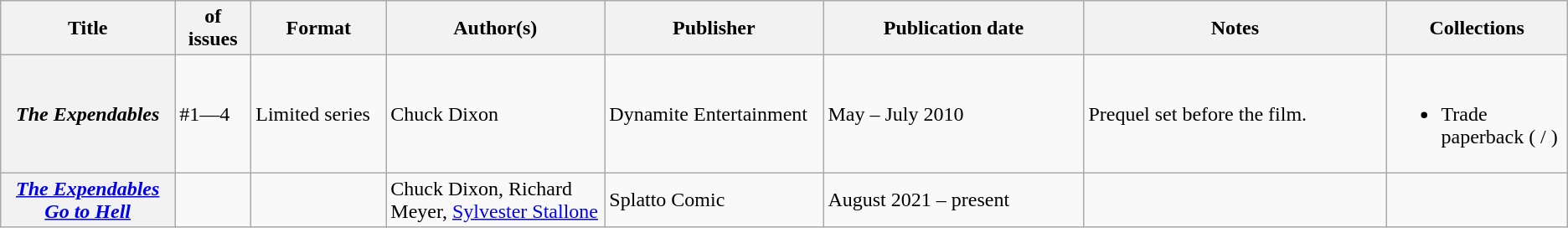<table class="wikitable">
<tr>
<th>Title</th>
<th style="width:40pt"> of issues</th>
<th style="width:75pt">Format</th>
<th style="width:125pt">Author(s)</th>
<th style="width:125pt">Publisher</th>
<th style="width:150pt">Publication date</th>
<th style="width:175pt">Notes</th>
<th>Collections</th>
</tr>
<tr>
<th><em>The Expendables</em></th>
<td>#1—4</td>
<td>Limited series</td>
<td>Chuck Dixon</td>
<td>Dynamite Entertainment</td>
<td>May – July 2010</td>
<td>Prequel set before the film.</td>
<td><br><ul><li>Trade paperback ( / )</li></ul></td>
</tr>
<tr>
<th><em><a href='#'>The Expendables Go to Hell</a></em></th>
<td></td>
<td></td>
<td>Chuck Dixon, Richard Meyer, <a href='#'>Sylvester Stallone</a></td>
<td>Splatto Comic</td>
<td>August 2021 – present</td>
<td></td>
<td></td>
</tr>
</table>
